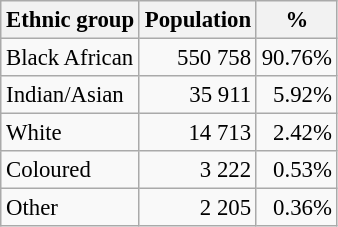<table class="wikitable" style="font-size: 95%; text-align: right">
<tr>
<th>Ethnic group</th>
<th>Population</th>
<th>%</th>
</tr>
<tr>
<td align=left>Black African</td>
<td>550 758</td>
<td>90.76%</td>
</tr>
<tr>
<td align=left>Indian/Asian</td>
<td>35 911</td>
<td>5.92%</td>
</tr>
<tr>
<td align=left>White</td>
<td>14 713</td>
<td>2.42%</td>
</tr>
<tr>
<td align=left>Coloured</td>
<td>3 222</td>
<td>0.53%</td>
</tr>
<tr>
<td align=left>Other</td>
<td>2 205</td>
<td>0.36%</td>
</tr>
</table>
